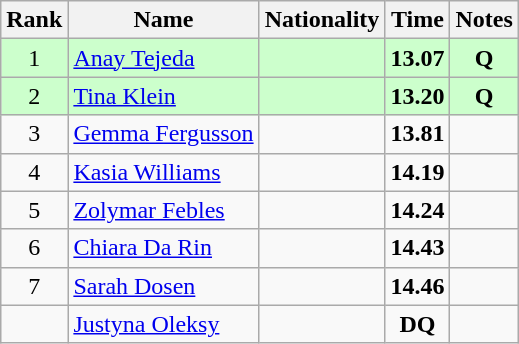<table class="wikitable sortable" style="text-align:center">
<tr>
<th>Rank</th>
<th>Name</th>
<th>Nationality</th>
<th>Time</th>
<th>Notes</th>
</tr>
<tr bgcolor=ccffcc>
<td>1</td>
<td align=left><a href='#'>Anay Tejeda</a></td>
<td align=left></td>
<td><strong>13.07</strong></td>
<td><strong>Q</strong></td>
</tr>
<tr bgcolor=ccffcc>
<td>2</td>
<td align=left><a href='#'>Tina Klein</a></td>
<td align=left></td>
<td><strong>13.20</strong></td>
<td><strong>Q</strong></td>
</tr>
<tr>
<td>3</td>
<td align=left><a href='#'>Gemma Fergusson</a></td>
<td align=left></td>
<td><strong>13.81</strong></td>
<td></td>
</tr>
<tr>
<td>4</td>
<td align=left><a href='#'>Kasia Williams</a></td>
<td align=left></td>
<td><strong>14.19</strong></td>
<td></td>
</tr>
<tr>
<td>5</td>
<td align=left><a href='#'>Zolymar Febles</a></td>
<td align=left></td>
<td><strong>14.24</strong></td>
<td></td>
</tr>
<tr>
<td>6</td>
<td align=left><a href='#'>Chiara Da Rin</a></td>
<td align=left></td>
<td><strong>14.43</strong></td>
<td></td>
</tr>
<tr>
<td>7</td>
<td align=left><a href='#'>Sarah Dosen</a></td>
<td align=left></td>
<td><strong>14.46</strong></td>
<td></td>
</tr>
<tr>
<td></td>
<td align=left><a href='#'>Justyna Oleksy</a></td>
<td align=left></td>
<td><strong>DQ</strong></td>
<td></td>
</tr>
</table>
